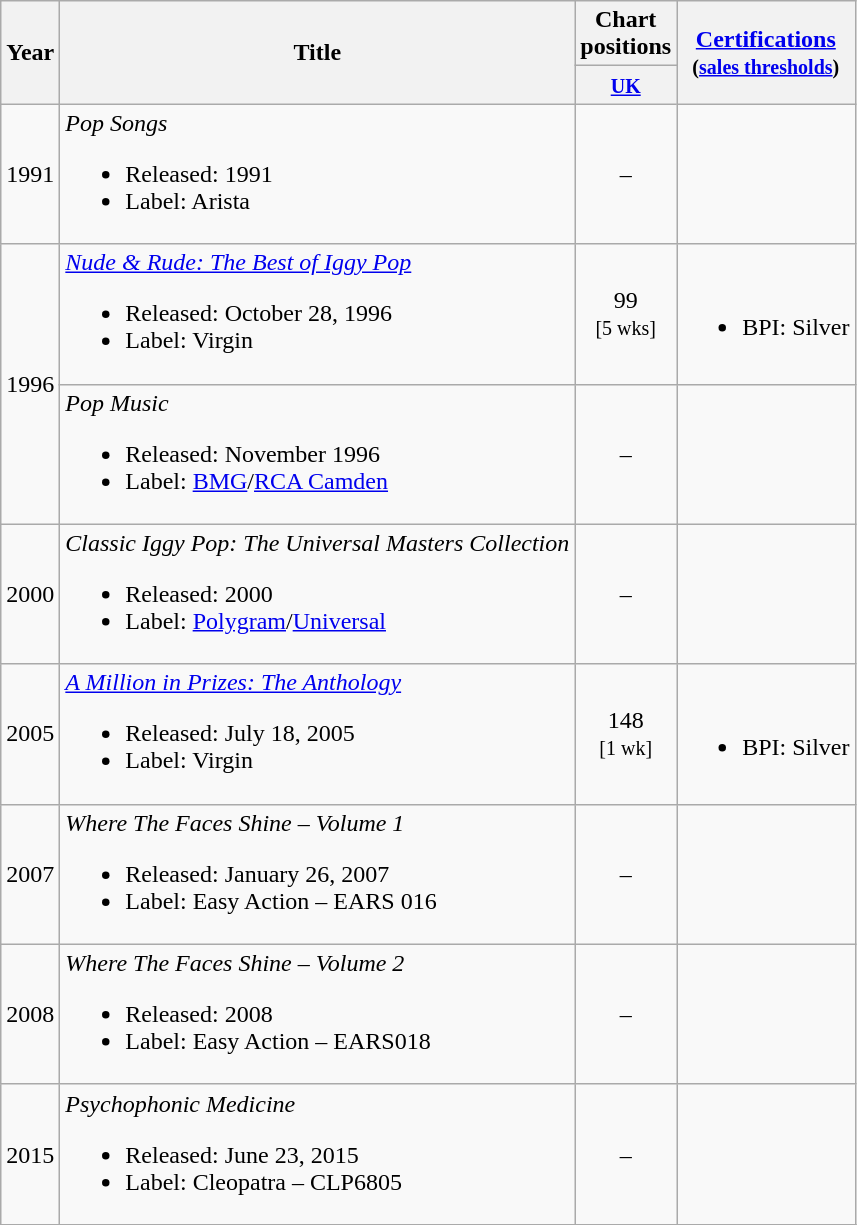<table class="wikitable">
<tr>
<th rowspan="2">Year</th>
<th rowspan="2">Title</th>
<th colspan="1">Chart positions</th>
<th rowspan="2"><a href='#'>Certifications</a><br><small>(<a href='#'>sales thresholds</a>)</small></th>
</tr>
<tr>
<th width="50"><small><a href='#'>UK</a></small></th>
</tr>
<tr>
<td>1991</td>
<td><em>Pop Songs</em><br><ul><li>Released: 1991</li><li>Label: Arista</li></ul></td>
<td align="center">–</td>
<td></td>
</tr>
<tr>
<td rowspan="2">1996</td>
<td><em><a href='#'>Nude & Rude: The Best of Iggy Pop</a></em><br><ul><li>Released: October 28, 1996</li><li>Label: Virgin</li></ul></td>
<td align="center">99<br><small>[5 wks]</small></td>
<td><br><ul><li>BPI: Silver</li></ul></td>
</tr>
<tr>
<td><em>Pop Music</em><br><ul><li>Released: November 1996</li><li>Label: <a href='#'>BMG</a>/<a href='#'>RCA Camden</a></li></ul></td>
<td align="center">–</td>
<td></td>
</tr>
<tr>
<td>2000</td>
<td><em>Classic Iggy Pop: The Universal Masters Collection</em><br><ul><li>Released: 2000</li><li>Label: <a href='#'>Polygram</a>/<a href='#'>Universal</a></li></ul></td>
<td align="center">–</td>
<td></td>
</tr>
<tr>
<td>2005</td>
<td><em><a href='#'>A Million in Prizes: The Anthology</a></em><br><ul><li>Released: July 18, 2005</li><li>Label: Virgin</li></ul></td>
<td align="center">148<br><small>[1 wk]</small></td>
<td><br><ul><li>BPI: Silver</li></ul></td>
</tr>
<tr>
<td>2007</td>
<td><em>Where The Faces Shine – Volume 1</em><br><ul><li>Released: January 26, 2007</li><li>Label: Easy Action – EARS 016</li></ul></td>
<td align="center">–</td>
<td></td>
</tr>
<tr>
<td>2008</td>
<td><em>Where The Faces Shine – Volume 2</em><br><ul><li>Released: 2008</li><li>Label: Easy Action – EARS018</li></ul></td>
<td align="center">–</td>
<td></td>
</tr>
<tr>
<td>2015</td>
<td><em>Psychophonic Medicine</em><br><ul><li>Released: June 23, 2015</li><li>Label: Cleopatra – CLP6805</li></ul></td>
<td align="center">–</td>
<td></td>
</tr>
<tr>
</tr>
</table>
